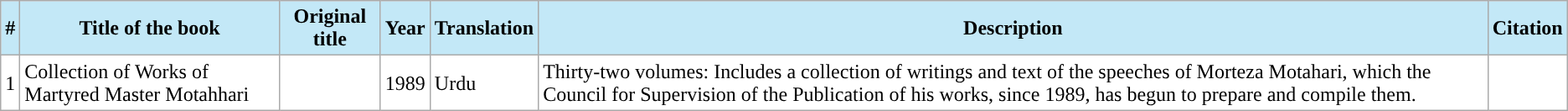<table class="wikitable" style="background-color:#ffffff; color:#000000">
<tr>
<th style="background-color:#c3e8f7;">#</th>
<th style="background-color:#c3e8f7;">Title of the book</th>
<th style="background-color:#c3e8f7;">Original title</th>
<th style="background-color:#c3e8f7;">Year</th>
<th style="background-color:#c3e8f7;">Translation</th>
<th style="background-color:#c3e8f7;">Description</th>
<th style="background-color:#c3e8f7;">Citation</th>
</tr>
<tr>
<td>1</td>
<td>Collection of Works of Martyred Master Motahhari</td>
<td></td>
<td>1989</td>
<td>Urdu</td>
<td>Thirty-two volumes: Includes a collection of writings and text of the speeches of Morteza Motahari, which the Council for Supervision of the Publication of his works, since 1989, has begun to prepare and compile them.</td>
<td></td>
</tr>
</table>
